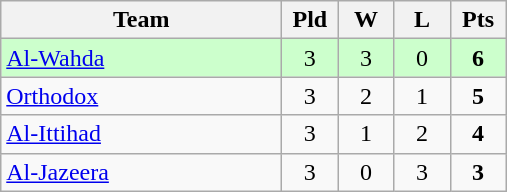<table class="wikitable" style="text-align:center;">
<tr>
<th width=180>Team</th>
<th width=30>Pld</th>
<th width=30>W</th>
<th width=30>L</th>
<th width=30>Pts</th>
</tr>
<tr bgcolor="#ccffcc">
<td align="left"> <a href='#'>Al-Wahda</a></td>
<td>3</td>
<td>3</td>
<td>0</td>
<td><strong>6</strong></td>
</tr>
<tr>
<td align="left"> <a href='#'>Orthodox</a></td>
<td>3</td>
<td>2</td>
<td>1</td>
<td><strong>5</strong></td>
</tr>
<tr>
<td align="left"> <a href='#'>Al-Ittihad</a></td>
<td>3</td>
<td>1</td>
<td>2</td>
<td><strong>4</strong></td>
</tr>
<tr>
<td align="left"> <a href='#'>Al-Jazeera</a></td>
<td>3</td>
<td>0</td>
<td>3</td>
<td><strong>3</strong></td>
</tr>
</table>
